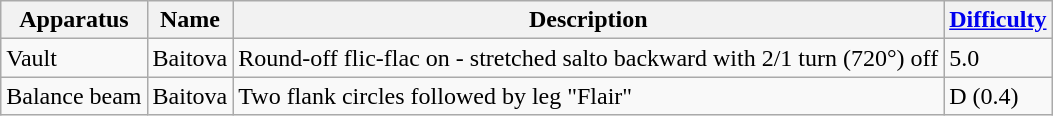<table class="wikitable">
<tr>
<th>Apparatus</th>
<th>Name</th>
<th>Description</th>
<th><a href='#'>Difficulty</a></th>
</tr>
<tr>
<td>Vault</td>
<td>Baitova</td>
<td>Round-off flic-flac on - stretched salto backward with 2/1 turn (720°) off</td>
<td>5.0</td>
</tr>
<tr>
<td>Balance beam</td>
<td>Baitova</td>
<td>Two flank circles followed by leg "Flair"</td>
<td>D (0.4)</td>
</tr>
</table>
